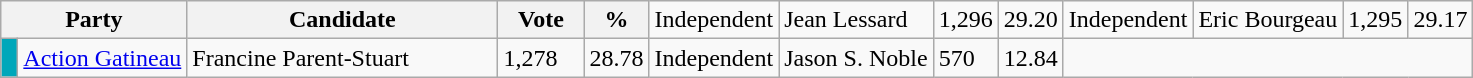<table class="wikitable">
<tr>
<th bgcolor="#DDDDFF" width="100px" colspan="2">Party</th>
<th bgcolor="#DDDDFF" width="200px">Candidate</th>
<th bgcolor="#DDDDFF" width="50px">Vote</th>
<th bgcolor="#DDDDFF" width="30px">%<br></th>
<td>Independent</td>
<td>Jean Lessard</td>
<td>1,296</td>
<td>29.20<br></td>
<td>Independent</td>
<td>Eric Bourgeau</td>
<td>1,295</td>
<td>29.17</td>
</tr>
<tr>
<td bgcolor=#00a7ba> </td>
<td><a href='#'>Action Gatineau</a></td>
<td>Francine Parent-Stuart</td>
<td>1,278</td>
<td>28.78<br></td>
<td>Independent</td>
<td>Jason S. Noble</td>
<td>570</td>
<td>12.84</td>
</tr>
</table>
